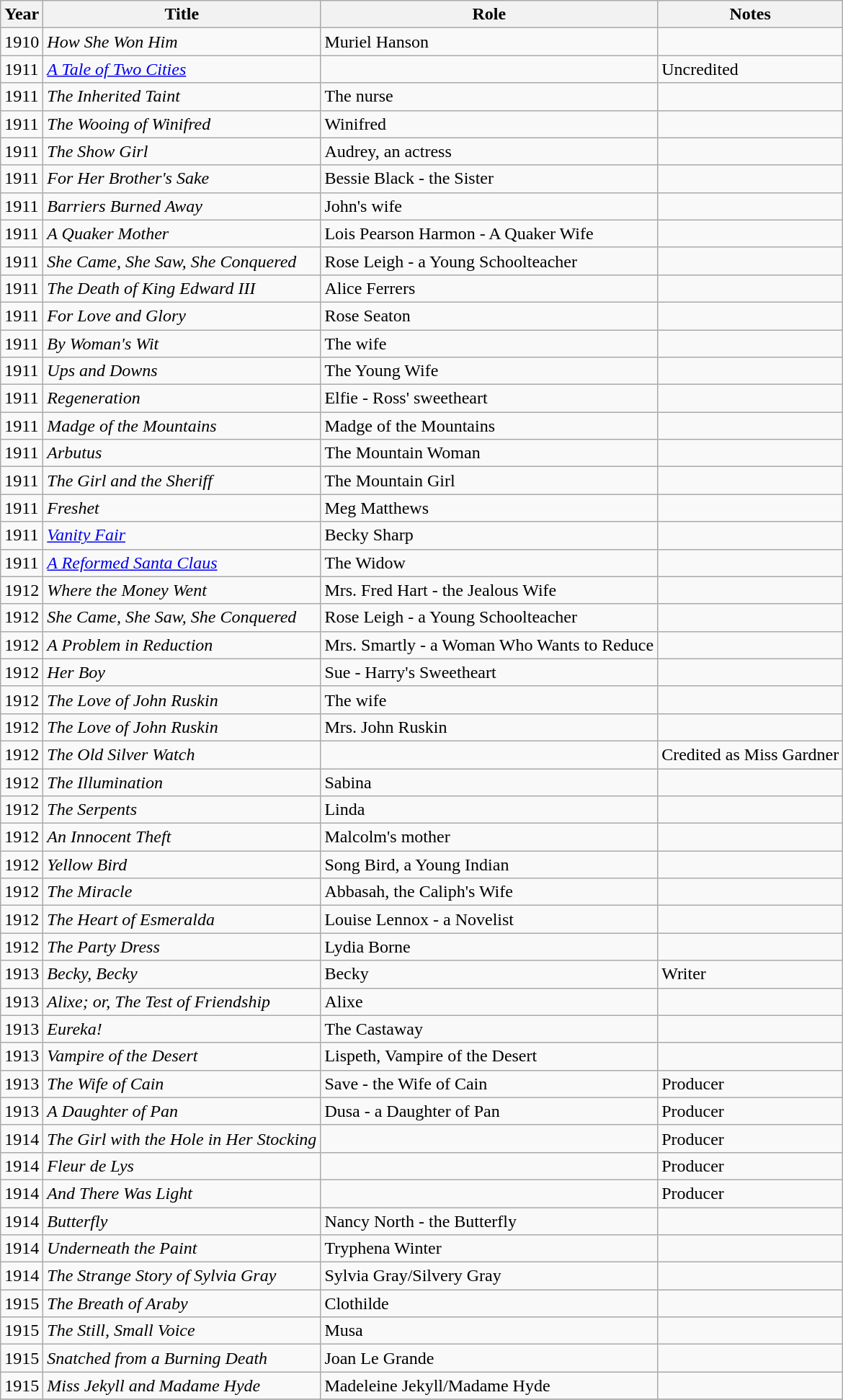<table class="wikitable sortable">
<tr>
<th>Year</th>
<th>Title</th>
<th>Role</th>
<th class="unsortable">Notes</th>
</tr>
<tr>
<td>1910</td>
<td><em>How She Won Him</em></td>
<td>Muriel Hanson</td>
<td></td>
</tr>
<tr>
<td>1911</td>
<td><em><a href='#'>A Tale of Two Cities</a></em></td>
<td></td>
<td>Uncredited</td>
</tr>
<tr>
<td>1911</td>
<td><em>The Inherited Taint</em></td>
<td>The nurse</td>
<td></td>
</tr>
<tr>
<td>1911</td>
<td><em>The Wooing of Winifred</em></td>
<td>Winifred</td>
<td></td>
</tr>
<tr>
<td>1911</td>
<td><em>The Show Girl</em></td>
<td>Audrey, an actress</td>
<td></td>
</tr>
<tr>
<td>1911</td>
<td><em>For Her Brother's Sake</em></td>
<td>Bessie Black - the Sister</td>
<td></td>
</tr>
<tr>
<td>1911</td>
<td><em>Barriers Burned Away</em></td>
<td>John's wife</td>
<td></td>
</tr>
<tr>
<td>1911</td>
<td><em>A Quaker Mother</em></td>
<td>Lois Pearson Harmon - A Quaker Wife</td>
<td></td>
</tr>
<tr>
<td>1911</td>
<td><em>She Came, She Saw, She Conquered</em></td>
<td>Rose Leigh - a Young Schoolteacher</td>
<td></td>
</tr>
<tr>
<td>1911</td>
<td><em>The Death of King Edward III</em></td>
<td>Alice Ferrers</td>
<td></td>
</tr>
<tr>
<td>1911</td>
<td><em>For Love and Glory</em></td>
<td>Rose Seaton</td>
<td></td>
</tr>
<tr>
<td>1911</td>
<td><em>By Woman's Wit</em></td>
<td>The wife</td>
<td></td>
</tr>
<tr>
<td>1911</td>
<td><em>Ups and Downs</em></td>
<td>The Young Wife</td>
<td></td>
</tr>
<tr>
<td>1911</td>
<td><em>Regeneration</em></td>
<td>Elfie - Ross' sweetheart</td>
<td></td>
</tr>
<tr>
<td>1911</td>
<td><em>Madge of the Mountains</em></td>
<td>Madge of the Mountains</td>
<td></td>
</tr>
<tr>
<td>1911</td>
<td><em>Arbutus</em></td>
<td>The Mountain Woman</td>
<td></td>
</tr>
<tr>
<td>1911</td>
<td><em>The Girl and the Sheriff</em></td>
<td>The Mountain Girl</td>
<td></td>
</tr>
<tr>
<td>1911</td>
<td><em>Freshet</em></td>
<td>Meg Matthews</td>
<td></td>
</tr>
<tr>
<td>1911</td>
<td><a href='#'><em>Vanity Fair</em></a></td>
<td>Becky Sharp</td>
<td></td>
</tr>
<tr>
<td>1911</td>
<td><em><a href='#'>A Reformed Santa Claus</a></em></td>
<td>The Widow</td>
<td></td>
</tr>
<tr>
<td>1912</td>
<td><em>Where the Money Went</em></td>
<td>Mrs. Fred Hart - the Jealous Wife</td>
<td></td>
</tr>
<tr>
<td>1912</td>
<td><em>She Came, She Saw, She Conquered</em></td>
<td>Rose Leigh - a Young Schoolteacher</td>
<td></td>
</tr>
<tr>
<td>1912</td>
<td><em>A Problem in Reduction</em></td>
<td>Mrs. Smartly - a Woman Who Wants to Reduce</td>
<td></td>
</tr>
<tr>
<td>1912</td>
<td><em>Her Boy</em></td>
<td>Sue - Harry's Sweetheart</td>
<td></td>
</tr>
<tr>
<td>1912</td>
<td><em>The Love of John Ruskin </em></td>
<td>The wife</td>
<td></td>
</tr>
<tr>
<td>1912</td>
<td><em>The Love of John Ruskin</em></td>
<td>Mrs. John Ruskin</td>
<td></td>
</tr>
<tr>
<td>1912</td>
<td><em>The Old Silver Watch</em></td>
<td></td>
<td>Credited as Miss Gardner</td>
</tr>
<tr>
<td>1912</td>
<td><em>The Illumination</em></td>
<td>Sabina</td>
<td></td>
</tr>
<tr>
<td>1912</td>
<td><em>The Serpents</em></td>
<td>Linda</td>
<td></td>
</tr>
<tr>
<td>1912</td>
<td><em>An Innocent Theft</em></td>
<td>Malcolm's mother</td>
<td></td>
</tr>
<tr>
<td>1912</td>
<td><em>Yellow Bird</em></td>
<td>Song Bird, a Young Indian</td>
<td></td>
</tr>
<tr>
<td>1912</td>
<td><em>The Miracle</em></td>
<td>Abbasah, the Caliph's Wife</td>
<td></td>
</tr>
<tr>
<td>1912</td>
<td><em>The Heart of Esmeralda</em></td>
<td>Louise Lennox - a Novelist</td>
<td></td>
</tr>
<tr>
<td>1912</td>
<td><em>The Party Dress</em></td>
<td>Lydia Borne</td>
<td></td>
</tr>
<tr>
<td>1913</td>
<td><em>Becky, Becky</em></td>
<td>Becky</td>
<td>Writer</td>
</tr>
<tr>
<td>1913</td>
<td><em>Alixe; or, The Test of Friendship</em></td>
<td>Alixe</td>
<td></td>
</tr>
<tr>
<td>1913</td>
<td><em>Eureka!</em></td>
<td>The Castaway</td>
<td></td>
</tr>
<tr>
<td>1913</td>
<td><em>Vampire of the Desert</em></td>
<td>Lispeth, Vampire of the Desert</td>
<td></td>
</tr>
<tr>
<td>1913</td>
<td><em>The Wife of Cain</em></td>
<td>Save - the Wife of Cain</td>
<td>Producer</td>
</tr>
<tr>
<td>1913</td>
<td><em>A Daughter of Pan</em></td>
<td>Dusa - a Daughter of Pan</td>
<td>Producer</td>
</tr>
<tr>
<td>1914</td>
<td><em>The Girl with the Hole in Her Stocking</em></td>
<td></td>
<td>Producer</td>
</tr>
<tr>
<td>1914</td>
<td><em>Fleur de Lys</em></td>
<td></td>
<td>Producer</td>
</tr>
<tr>
<td>1914</td>
<td><em>And There Was Light</em></td>
<td></td>
<td>Producer</td>
</tr>
<tr>
<td>1914</td>
<td><em>Butterfly</em></td>
<td>Nancy North - the Butterfly</td>
<td></td>
</tr>
<tr>
<td>1914</td>
<td><em>Underneath the Paint</em></td>
<td>Tryphena Winter</td>
<td></td>
</tr>
<tr>
<td>1914</td>
<td><em>The Strange Story of Sylvia Gray</em></td>
<td>Sylvia Gray/Silvery Gray</td>
<td></td>
</tr>
<tr>
<td>1915</td>
<td><em>The Breath of Araby</em></td>
<td>Clothilde</td>
<td></td>
</tr>
<tr>
<td>1915</td>
<td><em>The Still, Small Voice</em></td>
<td>Musa</td>
<td></td>
</tr>
<tr>
<td>1915</td>
<td><em>Snatched from a Burning Death</em></td>
<td>Joan Le Grande</td>
<td></td>
</tr>
<tr>
<td>1915</td>
<td><em>Miss Jekyll and Madame Hyde</em></td>
<td>Madeleine Jekyll/Madame Hyde</td>
<td></td>
</tr>
<tr>
</tr>
</table>
